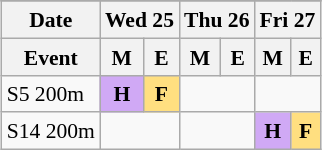<table class="wikitable" style="margin:0.5em auto; font-size:90%; line-height:1.25em;">
<tr align="center">
</tr>
<tr>
<th>Date</th>
<th colspan="2">Wed 25</th>
<th colspan="2">Thu 26</th>
<th colspan="2">Fri 27</th>
</tr>
<tr>
<th>Event</th>
<th>M</th>
<th>E</th>
<th>M</th>
<th>E</th>
<th>M</th>
<th>E</th>
</tr>
<tr align="center">
<td align="left">S5 200m</td>
<td bgcolor="#D0A9F5"><strong>H</strong></td>
<td bgcolor="#FFDF80"><strong>F</strong></td>
<td colspan="2"></td>
<td colspan="2"></td>
</tr>
<tr align="center">
<td align="left">S14 200m</td>
<td colspan="2"></td>
<td colspan="2"></td>
<td bgcolor="#D0A9F5"><strong>H</strong></td>
<td bgcolor="#FFDF80"><strong>F</strong></td>
</tr>
</table>
